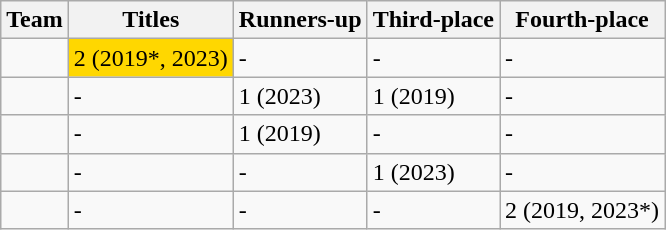<table class="wikitable">
<tr>
<th>Team</th>
<th>Titles</th>
<th>Runners-up</th>
<th>Third-place</th>
<th>Fourth-place</th>
</tr>
<tr>
<td></td>
<td bgcolor=gold>2 (2019*, 2023)</td>
<td>-</td>
<td>-</td>
<td>-</td>
</tr>
<tr>
<td></td>
<td>-</td>
<td>1 (2023)</td>
<td>1 (2019)</td>
<td>-</td>
</tr>
<tr>
<td></td>
<td>-</td>
<td>1 (2019)</td>
<td>-</td>
<td>-</td>
</tr>
<tr>
<td></td>
<td>-</td>
<td>-</td>
<td>1 (2023)</td>
<td>-</td>
</tr>
<tr>
<td></td>
<td>-</td>
<td>-</td>
<td>-</td>
<td>2 (2019, 2023*)</td>
</tr>
</table>
